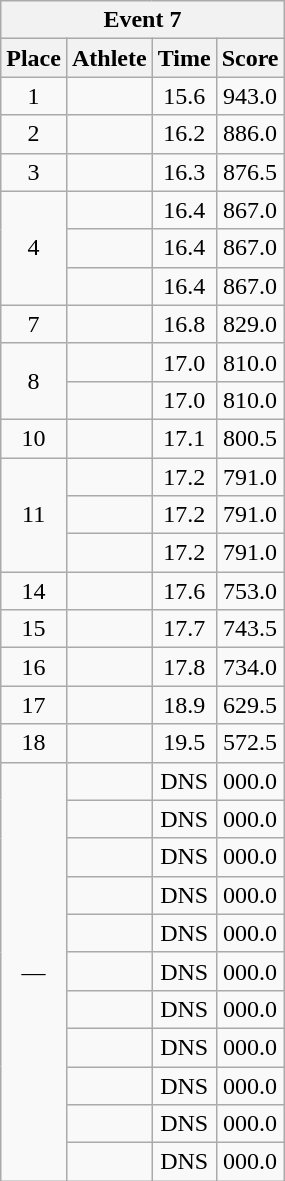<table class=wikitable style="text-align:center">
<tr>
<th colspan=4><strong>Event 7</strong></th>
</tr>
<tr>
<th>Place</th>
<th>Athlete</th>
<th>Time</th>
<th>Score</th>
</tr>
<tr>
<td>1</td>
<td align=left></td>
<td>15.6</td>
<td>943.0</td>
</tr>
<tr>
<td>2</td>
<td align=left></td>
<td>16.2</td>
<td>886.0</td>
</tr>
<tr>
<td>3</td>
<td align=left></td>
<td>16.3</td>
<td>876.5</td>
</tr>
<tr>
<td rowspan=3>4</td>
<td align=left></td>
<td>16.4</td>
<td>867.0</td>
</tr>
<tr>
<td align=left></td>
<td>16.4</td>
<td>867.0</td>
</tr>
<tr>
<td align=left></td>
<td>16.4</td>
<td>867.0</td>
</tr>
<tr>
<td>7</td>
<td align=left></td>
<td>16.8</td>
<td>829.0</td>
</tr>
<tr>
<td rowspan=2>8</td>
<td align=left></td>
<td>17.0</td>
<td>810.0</td>
</tr>
<tr>
<td align=left></td>
<td>17.0</td>
<td>810.0</td>
</tr>
<tr>
<td>10</td>
<td align=left></td>
<td>17.1</td>
<td>800.5</td>
</tr>
<tr>
<td rowspan=3>11</td>
<td align=left></td>
<td>17.2</td>
<td>791.0</td>
</tr>
<tr>
<td align=left></td>
<td>17.2</td>
<td>791.0</td>
</tr>
<tr>
<td align=left></td>
<td>17.2</td>
<td>791.0</td>
</tr>
<tr>
<td>14</td>
<td align=left></td>
<td>17.6</td>
<td>753.0</td>
</tr>
<tr>
<td>15</td>
<td align=left></td>
<td>17.7</td>
<td>743.5</td>
</tr>
<tr>
<td>16</td>
<td align=left></td>
<td>17.8</td>
<td>734.0</td>
</tr>
<tr>
<td>17</td>
<td align=left></td>
<td>18.9</td>
<td>629.5</td>
</tr>
<tr>
<td>18</td>
<td align=left></td>
<td>19.5</td>
<td>572.5</td>
</tr>
<tr>
<td rowspan=11>—</td>
<td align=left></td>
<td>DNS</td>
<td>000.0</td>
</tr>
<tr>
<td align=left></td>
<td>DNS</td>
<td>000.0</td>
</tr>
<tr>
<td align=left></td>
<td>DNS</td>
<td>000.0</td>
</tr>
<tr>
<td align=left></td>
<td>DNS</td>
<td>000.0</td>
</tr>
<tr>
<td align=left></td>
<td>DNS</td>
<td>000.0</td>
</tr>
<tr>
<td align=left></td>
<td>DNS</td>
<td>000.0</td>
</tr>
<tr>
<td align=left></td>
<td>DNS</td>
<td>000.0</td>
</tr>
<tr>
<td align=left></td>
<td>DNS</td>
<td>000.0</td>
</tr>
<tr>
<td align=left></td>
<td>DNS</td>
<td>000.0</td>
</tr>
<tr>
<td align=left></td>
<td>DNS</td>
<td>000.0</td>
</tr>
<tr>
<td align=left></td>
<td>DNS</td>
<td>000.0</td>
</tr>
</table>
